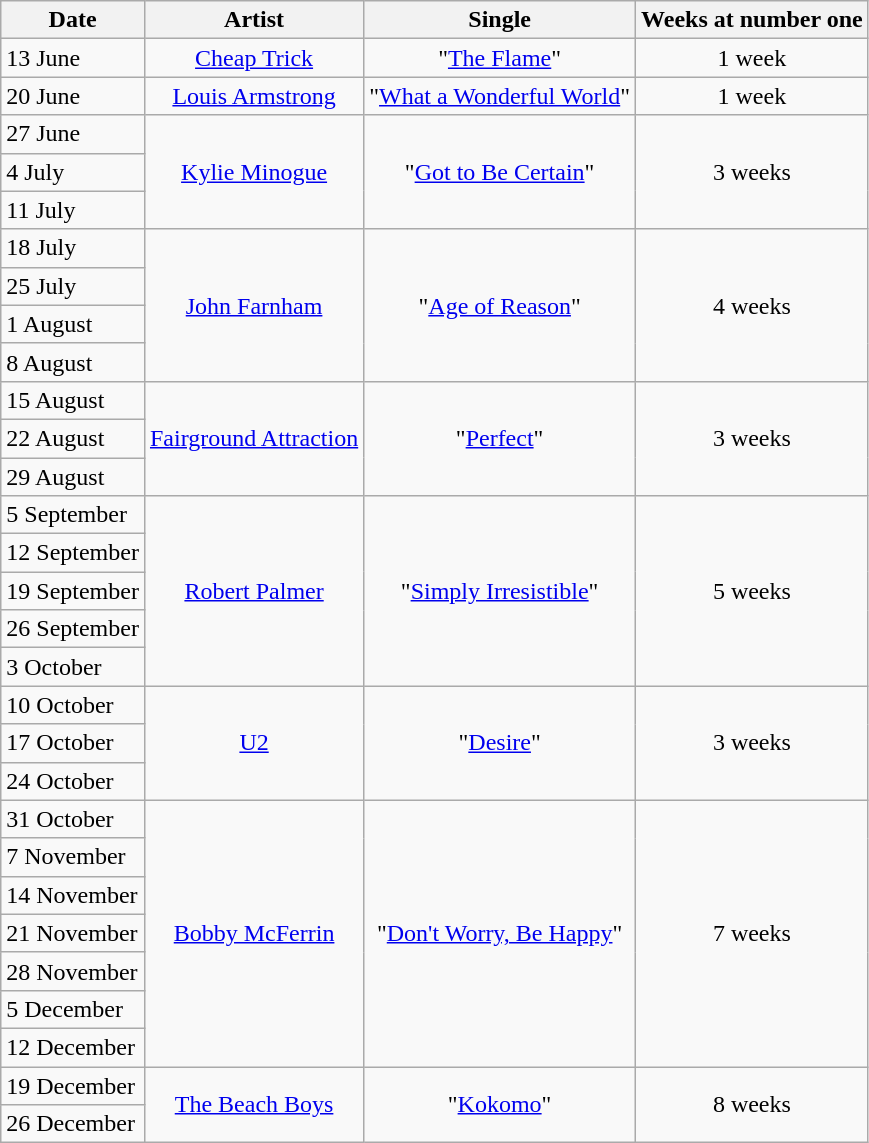<table class="wikitable">
<tr>
<th>Date</th>
<th>Artist</th>
<th>Single</th>
<th>Weeks at number one</th>
</tr>
<tr>
<td>13 June</td>
<td align="center"><a href='#'>Cheap Trick</a></td>
<td align="center">"<a href='#'>The Flame</a>"</td>
<td align="center">1 week</td>
</tr>
<tr>
<td>20 June</td>
<td align="center"><a href='#'>Louis Armstrong</a></td>
<td align="center">"<a href='#'>What a Wonderful World</a>"</td>
<td align="center">1 week</td>
</tr>
<tr>
<td>27 June</td>
<td rowspan="3" align="center"><a href='#'>Kylie Minogue</a></td>
<td rowspan="3" align="center">"<a href='#'>Got to Be Certain</a>"</td>
<td rowspan="3" align="center">3 weeks</td>
</tr>
<tr>
<td>4 July</td>
</tr>
<tr>
<td>11 July</td>
</tr>
<tr>
<td>18 July</td>
<td rowspan="4" align="center"><a href='#'>John Farnham</a></td>
<td rowspan="4" align="center">"<a href='#'>Age of Reason</a>"</td>
<td rowspan="4" align="center">4 weeks</td>
</tr>
<tr>
<td>25 July</td>
</tr>
<tr>
<td>1 August</td>
</tr>
<tr>
<td>8 August</td>
</tr>
<tr>
<td>15 August</td>
<td rowspan="3" align="center"><a href='#'>Fairground Attraction</a></td>
<td rowspan="3" align="center">"<a href='#'>Perfect</a>"</td>
<td rowspan="3" align="center">3 weeks</td>
</tr>
<tr>
<td>22 August</td>
</tr>
<tr>
<td>29 August</td>
</tr>
<tr>
<td>5 September</td>
<td rowspan="5" align="center"><a href='#'>Robert Palmer</a></td>
<td rowspan="5" align="center">"<a href='#'>Simply Irresistible</a>"</td>
<td rowspan="5" align="center">5 weeks</td>
</tr>
<tr>
<td>12 September</td>
</tr>
<tr>
<td>19 September</td>
</tr>
<tr>
<td>26 September</td>
</tr>
<tr>
<td>3 October</td>
</tr>
<tr>
<td>10 October</td>
<td rowspan="3" align="center"><a href='#'>U2</a></td>
<td rowspan="3" align="center">"<a href='#'>Desire</a>"</td>
<td rowspan="3" align="center">3 weeks</td>
</tr>
<tr>
<td>17 October</td>
</tr>
<tr>
<td>24 October</td>
</tr>
<tr>
<td>31 October</td>
<td rowspan="7" align="center"><a href='#'>Bobby McFerrin</a></td>
<td rowspan="7" align="center">"<a href='#'>Don't Worry, Be Happy</a>"</td>
<td rowspan="7" align="center">7 weeks</td>
</tr>
<tr>
<td>7 November</td>
</tr>
<tr>
<td>14 November</td>
</tr>
<tr>
<td>21 November</td>
</tr>
<tr>
<td>28 November</td>
</tr>
<tr>
<td>5 December</td>
</tr>
<tr>
<td>12 December</td>
</tr>
<tr>
<td>19 December</td>
<td rowspan="2" align="center"><a href='#'>The Beach Boys</a></td>
<td rowspan="2" align="center">"<a href='#'>Kokomo</a>"</td>
<td rowspan="2" align="center">8 weeks</td>
</tr>
<tr>
<td>26 December</td>
</tr>
</table>
